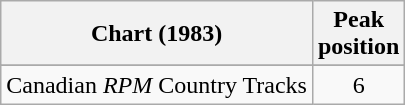<table class="wikitable sortable">
<tr>
<th align="left">Chart (1983)</th>
<th align="center">Peak<br>position</th>
</tr>
<tr>
</tr>
<tr>
<td align="left">Canadian <em>RPM</em> Country Tracks</td>
<td align="center">6</td>
</tr>
</table>
